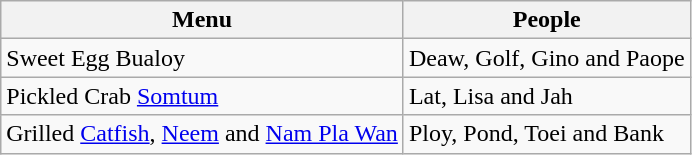<table class="wikitable">
<tr>
<th>Menu</th>
<th>People</th>
</tr>
<tr>
<td>Sweet Egg Bualoy</td>
<td>Deaw, Golf, Gino and Paope</td>
</tr>
<tr>
<td>Pickled Crab <a href='#'>Somtum</a></td>
<td>Lat, Lisa and Jah</td>
</tr>
<tr>
<td>Grilled <a href='#'>Catfish</a>, <a href='#'>Neem</a> and <a href='#'>Nam Pla Wan</a></td>
<td>Ploy, Pond, Toei and Bank</td>
</tr>
</table>
